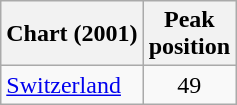<table class="wikitable">
<tr>
<th>Chart (2001)</th>
<th>Peak<br>position</th>
</tr>
<tr>
<td><a href='#'>Switzerland</a></td>
<td align="center">49</td>
</tr>
</table>
